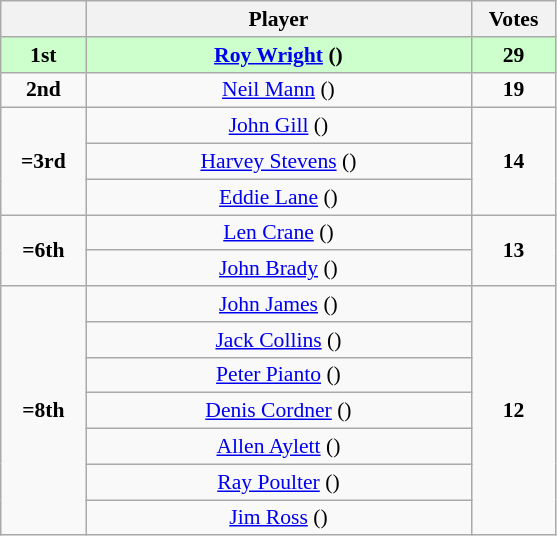<table class="wikitable" style="text-align: center; font-size: 90%;">
<tr>
<th width="50"></th>
<th width="250">Player</th>
<th width="50">Votes</th>
</tr>
<tr style="background: #CCFFCC; font-weight: bold;" |>
<td><strong>1st</strong></td>
<td><a href='#'>Roy Wright</a> ()</td>
<td><strong>29</strong></td>
</tr>
<tr>
<td><strong>2nd</strong></td>
<td><a href='#'>Neil Mann</a> ()</td>
<td><strong>19</strong></td>
</tr>
<tr>
<td rowspan=3><strong>=3rd</strong></td>
<td><a href='#'>John Gill</a> ()</td>
<td rowspan=3><strong>14</strong></td>
</tr>
<tr>
<td><a href='#'>Harvey Stevens</a> ()</td>
</tr>
<tr>
<td><a href='#'>Eddie Lane</a> ()</td>
</tr>
<tr>
<td rowspan=2><strong>=6th</strong></td>
<td><a href='#'>Len Crane</a> ()</td>
<td rowspan=2><strong>13</strong></td>
</tr>
<tr>
<td><a href='#'>John Brady</a> ()</td>
</tr>
<tr>
<td rowspan=7><strong>=8th</strong></td>
<td><a href='#'>John James</a> ()</td>
<td rowspan=7><strong>12</strong></td>
</tr>
<tr>
<td><a href='#'>Jack Collins</a> ()</td>
</tr>
<tr>
<td><a href='#'>Peter Pianto</a> ()</td>
</tr>
<tr>
<td><a href='#'>Denis Cordner</a> ()</td>
</tr>
<tr>
<td><a href='#'>Allen Aylett</a> ()</td>
</tr>
<tr>
<td><a href='#'>Ray Poulter</a> ()</td>
</tr>
<tr>
<td><a href='#'>Jim Ross</a> ()</td>
</tr>
</table>
